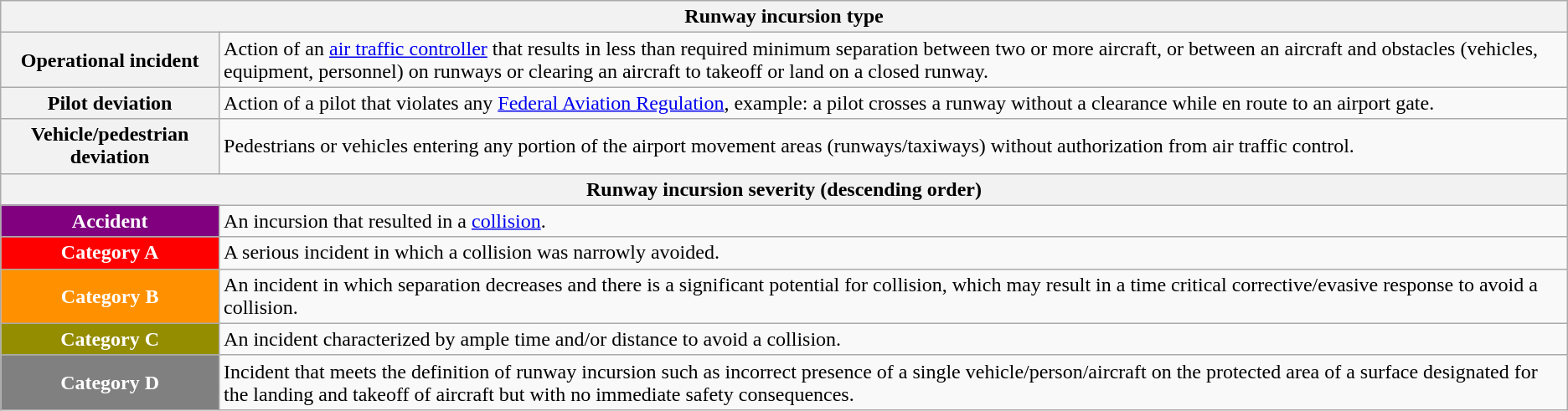<table class="wikitable">
<tr>
<th colspan="2">Runway incursion type</th>
</tr>
<tr>
<th>Operational incident</th>
<td>Action of an <a href='#'>air traffic controller</a> that results in less than required minimum separation between two or more aircraft, or between an aircraft and obstacles (vehicles, equipment, personnel) on runways or clearing an aircraft to takeoff or land on a closed runway.</td>
</tr>
<tr>
<th>Pilot deviation</th>
<td>Action of a pilot that violates any <a href='#'>Federal Aviation Regulation</a>, example: a pilot crosses a runway without a clearance while en route to an airport gate.</td>
</tr>
<tr>
<th>Vehicle/pedestrian deviation</th>
<td>Pedestrians or vehicles entering any portion of the airport movement areas (runways/taxiways) without authorization from air traffic control.</td>
</tr>
<tr>
<th colspan="2"><strong>Runway incursion severity (descending order)</strong></th>
</tr>
<tr>
<td style="text-align: center; background: purple; color: white;"><strong>Accident</strong></td>
<td>An incursion that resulted in a <a href='#'>collision</a>.</td>
</tr>
<tr>
<td style="text-align: center; background: red; color: white;"><strong>Category A</strong></td>
<td>A serious incident in which a collision was narrowly avoided.</td>
</tr>
<tr>
<td style="text-align: center; background: #ff9100; color: white;"><strong>Category B</strong></td>
<td>An incident in which separation decreases and there is a significant potential for collision, which may result in a time critical corrective/evasive response to avoid a collision.</td>
</tr>
<tr>
<td style="text-align: center; background: #948d00; color: white;"><strong>Category C</strong></td>
<td>An incident characterized by ample time and/or distance to avoid a collision.</td>
</tr>
<tr>
<td style="text-align: center; background: grey; color: white;"><strong>Category D</strong></td>
<td>Incident that meets the definition of runway incursion such as incorrect presence of a single vehicle/person/aircraft on the protected area of a surface designated for the landing and takeoff of aircraft but with no immediate safety consequences.</td>
</tr>
</table>
